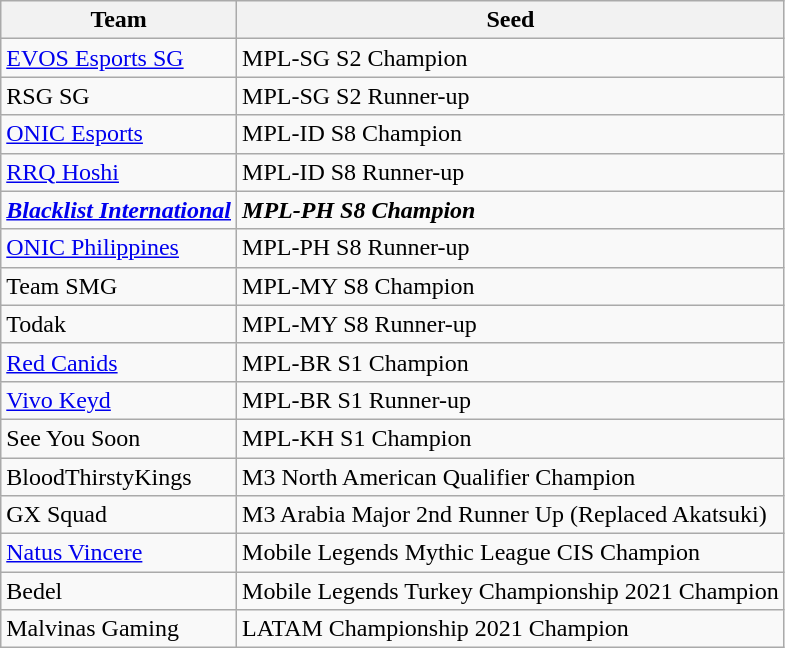<table class="wikitable">
<tr>
<th>Team</th>
<th>Seed</th>
</tr>
<tr>
<td> <a href='#'>EVOS Esports SG</a></td>
<td>MPL-SG S2 Champion</td>
</tr>
<tr>
<td> RSG SG</td>
<td>MPL-SG S2 Runner-up</td>
</tr>
<tr>
<td> <a href='#'>ONIC Esports</a></td>
<td>MPL-ID S8 Champion</td>
</tr>
<tr>
<td> <a href='#'>RRQ Hoshi</a></td>
<td>MPL-ID S8 Runner-up</td>
</tr>
<tr>
<td><strong><em> <a href='#'>Blacklist International</a></em></strong></td>
<td><strong><em>MPL-PH S8 Champion</em></strong></td>
</tr>
<tr>
<td> <a href='#'>ONIC Philippines</a></td>
<td>MPL-PH S8 Runner-up</td>
</tr>
<tr>
<td> Team SMG</td>
<td>MPL-MY S8 Champion</td>
</tr>
<tr>
<td> Todak</td>
<td>MPL-MY S8 Runner-up</td>
</tr>
<tr>
<td> <a href='#'>Red Canids</a></td>
<td>MPL-BR S1 Champion</td>
</tr>
<tr>
<td> <a href='#'>Vivo Keyd</a></td>
<td>MPL-BR S1 Runner-up</td>
</tr>
<tr>
<td> See You Soon</td>
<td>MPL-KH S1 Champion</td>
</tr>
<tr>
<td> BloodThirstyKings</td>
<td>M3 North American Qualifier Champion</td>
</tr>
<tr>
<td> GX Squad</td>
<td>M3 Arabia Major 2nd Runner Up (Replaced Akatsuki)</td>
</tr>
<tr>
<td> <a href='#'>Natus Vincere</a></td>
<td>Mobile Legends Mythic League CIS Champion</td>
</tr>
<tr>
<td> Bedel</td>
<td>Mobile Legends Turkey Championship 2021 Champion</td>
</tr>
<tr>
<td> Malvinas Gaming</td>
<td>LATAM Championship 2021 Champion</td>
</tr>
</table>
